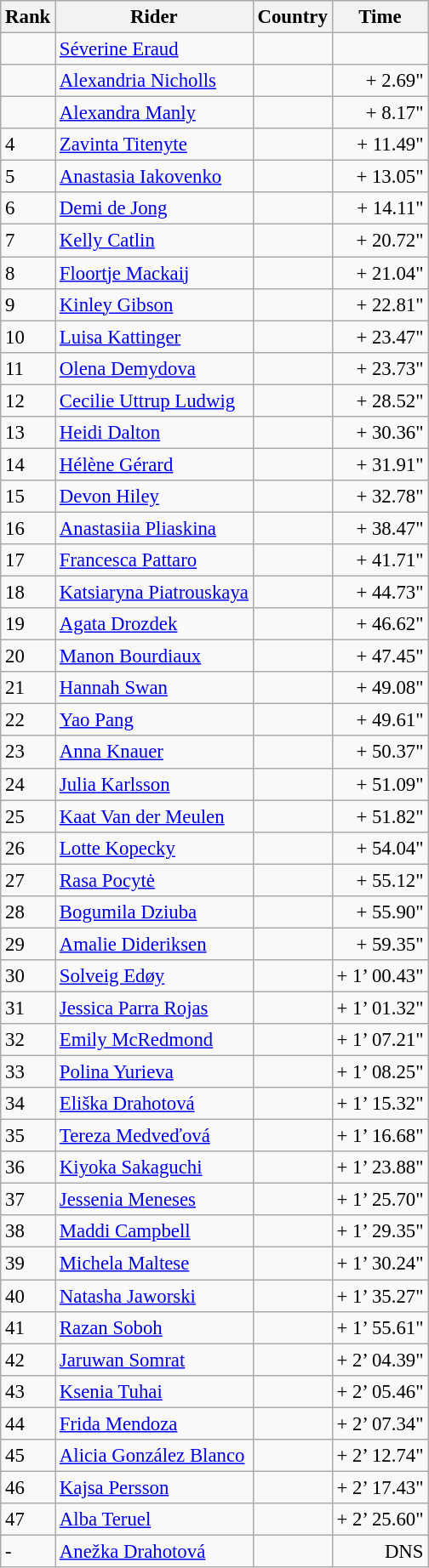<table class="wikitable" style="font-size:95%; text-align:left;">
<tr>
<th>Rank</th>
<th>Rider</th>
<th>Country</th>
<th>Time</th>
</tr>
<tr>
<td></td>
<td><a href='#'>Séverine Eraud</a></td>
<td></td>
<td align=right></td>
</tr>
<tr>
<td></td>
<td><a href='#'>Alexandria Nicholls</a></td>
<td></td>
<td align=right>+ 2.69"</td>
</tr>
<tr>
<td></td>
<td><a href='#'>Alexandra Manly</a></td>
<td></td>
<td align=right>+ 8.17"</td>
</tr>
<tr>
<td>4</td>
<td><a href='#'>Zavinta Titenyte</a></td>
<td></td>
<td align=right>+ 11.49"</td>
</tr>
<tr>
<td>5</td>
<td><a href='#'>Anastasia Iakovenko</a></td>
<td></td>
<td align=right>+ 13.05"</td>
</tr>
<tr>
<td>6</td>
<td><a href='#'>Demi de Jong</a></td>
<td></td>
<td align=right>+ 14.11"</td>
</tr>
<tr>
<td>7</td>
<td><a href='#'>Kelly Catlin</a></td>
<td></td>
<td align=right>+ 20.72"</td>
</tr>
<tr>
<td>8</td>
<td><a href='#'>Floortje Mackaij</a></td>
<td></td>
<td align=right>+ 21.04"</td>
</tr>
<tr>
<td>9</td>
<td><a href='#'>Kinley Gibson</a></td>
<td></td>
<td align=right>+ 22.81"</td>
</tr>
<tr>
<td>10</td>
<td><a href='#'>Luisa Kattinger</a></td>
<td></td>
<td align=right>+ 23.47"</td>
</tr>
<tr>
<td>11</td>
<td><a href='#'>Olena Demydova</a></td>
<td></td>
<td align=right>+ 23.73"</td>
</tr>
<tr>
<td>12</td>
<td><a href='#'>Cecilie Uttrup Ludwig</a></td>
<td></td>
<td align=right>+ 28.52"</td>
</tr>
<tr>
<td>13</td>
<td><a href='#'>Heidi Dalton</a></td>
<td></td>
<td align=right>+ 30.36"</td>
</tr>
<tr>
<td>14</td>
<td><a href='#'>Hélène Gérard</a></td>
<td></td>
<td align=right>+ 31.91"</td>
</tr>
<tr>
<td>15</td>
<td><a href='#'>Devon Hiley</a></td>
<td></td>
<td align=right>+ 32.78"</td>
</tr>
<tr>
<td>16</td>
<td><a href='#'>Anastasiia Pliaskina</a></td>
<td></td>
<td align=right>+ 38.47"</td>
</tr>
<tr>
<td>17</td>
<td><a href='#'>Francesca Pattaro</a></td>
<td></td>
<td align=right>+ 41.71"</td>
</tr>
<tr>
<td>18</td>
<td><a href='#'>Katsiaryna Piatrouskaya</a></td>
<td></td>
<td align=right>+ 44.73"</td>
</tr>
<tr>
<td>19</td>
<td><a href='#'>Agata Drozdek</a></td>
<td></td>
<td align=right>+ 46.62"</td>
</tr>
<tr>
<td>20</td>
<td><a href='#'>Manon Bourdiaux</a></td>
<td></td>
<td align=right>+ 47.45"</td>
</tr>
<tr>
<td>21</td>
<td><a href='#'>Hannah Swan</a></td>
<td></td>
<td align=right>+ 49.08"</td>
</tr>
<tr>
<td>22</td>
<td><a href='#'>Yao Pang</a></td>
<td></td>
<td align=right>+ 49.61"</td>
</tr>
<tr>
<td>23</td>
<td><a href='#'>Anna Knauer</a></td>
<td></td>
<td align=right>+ 50.37"</td>
</tr>
<tr>
<td>24</td>
<td><a href='#'>Julia Karlsson</a></td>
<td></td>
<td align=right>+ 51.09"</td>
</tr>
<tr>
<td>25</td>
<td><a href='#'>Kaat Van der Meulen</a></td>
<td></td>
<td align=right>+ 51.82"</td>
</tr>
<tr>
<td>26</td>
<td><a href='#'>Lotte Kopecky</a></td>
<td></td>
<td align=right>+ 54.04"</td>
</tr>
<tr>
<td>27</td>
<td><a href='#'>Rasa Pocytė</a></td>
<td></td>
<td align=right>+ 55.12"</td>
</tr>
<tr>
<td>28</td>
<td><a href='#'>Bogumila Dziuba</a></td>
<td></td>
<td align=right>+ 55.90"</td>
</tr>
<tr>
<td>29</td>
<td><a href='#'>Amalie Dideriksen</a></td>
<td></td>
<td align=right>+ 59.35"</td>
</tr>
<tr>
<td>30</td>
<td><a href='#'>Solveig Edøy</a></td>
<td></td>
<td align=right>+ 1’ 00.43"</td>
</tr>
<tr>
<td>31</td>
<td><a href='#'>Jessica Parra Rojas</a></td>
<td></td>
<td align=right>+ 1’ 01.32"</td>
</tr>
<tr>
<td>32</td>
<td><a href='#'>Emily McRedmond</a></td>
<td></td>
<td align=right>+ 1’ 07.21"</td>
</tr>
<tr>
<td>33</td>
<td><a href='#'>Polina Yurieva</a></td>
<td></td>
<td align=right>+ 1’ 08.25"</td>
</tr>
<tr>
<td>34</td>
<td><a href='#'>Eliška Drahotová</a></td>
<td></td>
<td align=right>+ 1’ 15.32"</td>
</tr>
<tr>
<td>35</td>
<td><a href='#'>Tereza Medveďová</a></td>
<td></td>
<td align=right>+ 1’ 16.68"</td>
</tr>
<tr>
<td>36</td>
<td><a href='#'>Kiyoka Sakaguchi</a></td>
<td></td>
<td align=right>+ 1’ 23.88"</td>
</tr>
<tr>
<td>37</td>
<td><a href='#'>Jessenia Meneses</a></td>
<td></td>
<td align=right>+ 1’ 25.70"</td>
</tr>
<tr>
<td>38</td>
<td><a href='#'>Maddi Campbell</a></td>
<td></td>
<td align=right>+ 1’ 29.35"</td>
</tr>
<tr>
<td>39</td>
<td><a href='#'>Michela Maltese</a></td>
<td></td>
<td align=right>+ 1’ 30.24"</td>
</tr>
<tr>
<td>40</td>
<td><a href='#'>Natasha Jaworski</a></td>
<td></td>
<td align=right>+ 1’ 35.27"</td>
</tr>
<tr>
<td>41</td>
<td><a href='#'>Razan Soboh</a></td>
<td></td>
<td align=right>+ 1’ 55.61"</td>
</tr>
<tr>
<td>42</td>
<td><a href='#'>Jaruwan Somrat</a></td>
<td></td>
<td align=right>+ 2’ 04.39"</td>
</tr>
<tr>
<td>43</td>
<td><a href='#'>Ksenia Tuhai</a></td>
<td></td>
<td align=right>+ 2’ 05.46"</td>
</tr>
<tr>
<td>44</td>
<td><a href='#'>Frida Mendoza</a></td>
<td></td>
<td align=right>+ 2’ 07.34"</td>
</tr>
<tr>
<td>45</td>
<td><a href='#'>Alicia González Blanco</a></td>
<td></td>
<td align=right>+ 2’ 12.74"</td>
</tr>
<tr>
<td>46</td>
<td><a href='#'>Kajsa Persson</a></td>
<td></td>
<td align=right>+ 2’ 17.43"</td>
</tr>
<tr>
<td>47</td>
<td><a href='#'>Alba Teruel</a></td>
<td></td>
<td align=right>+ 2’ 25.60"</td>
</tr>
<tr>
<td>-</td>
<td><a href='#'>Anežka Drahotová</a></td>
<td></td>
<td align="right">DNS</td>
</tr>
</table>
